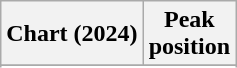<table class="wikitable sortable plainrowheaders" style="text-align:center">
<tr>
<th scope="col">Chart (2024)</th>
<th scope="col">Peak<br>position</th>
</tr>
<tr>
</tr>
<tr>
</tr>
<tr>
</tr>
</table>
